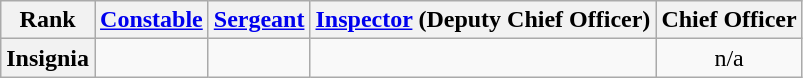<table class="wikitable" style="text-align: center;">
<tr>
<th>Rank</th>
<th><a href='#'>Constable</a></th>
<th><a href='#'>Sergeant</a></th>
<th><a href='#'>Inspector</a> (Deputy Chief Officer)</th>
<th>Chief Officer</th>
</tr>
<tr>
<th>Insignia</th>
<td style="vertical-align: middle"></td>
<td style="vertical-align: middle"></td>
<td style="vertical-align: middle"></td>
<td>n/a</td>
</tr>
</table>
